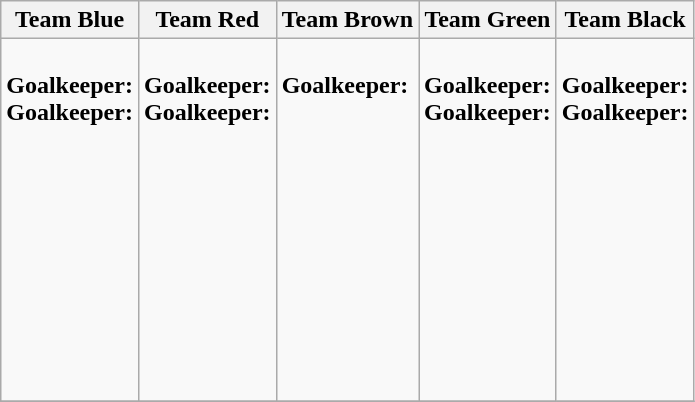<table class="wikitable">
<tr>
<th> Team Blue</th>
<th> Team Red</th>
<th> Team Brown</th>
<th> Team Green</th>
<th> Team Black</th>
</tr>
<tr>
<td><br><strong>Goalkeeper:</strong> <br>
<strong>Goalkeeper:</strong> <br>
<br>
<br>
<br>
<br>
<br>
<br>
<br>
<br>
<br>
<br>
</td>
<td><br><strong>Goalkeeper:</strong> <br>
<strong>Goalkeeper:</strong> <br>
<br>
<br>
<br>
<br>
<br>
<br>
<br>
<br>
<br>
<br>
</td>
<td><br><strong>Goalkeeper:</strong> <br>
<br>
<br>
<br>
<br>
<br>
<br>
<br>
<br>
<br>
<br>
<br>
</td>
<td><br><strong>Goalkeeper:</strong> <br>
<strong>Goalkeeper:</strong> <br>
<br>
<br>
<br>
<br>
<br>
<br>
<br>
<br>
<br>
<br>
</td>
<td><br><strong>Goalkeeper:</strong> <br>
<strong>Goalkeeper:</strong> <br>
<br>
<br>
<br>
<br>
<br>
<br>
<br>
<br>
<br>
<br>
</td>
</tr>
<tr>
</tr>
</table>
